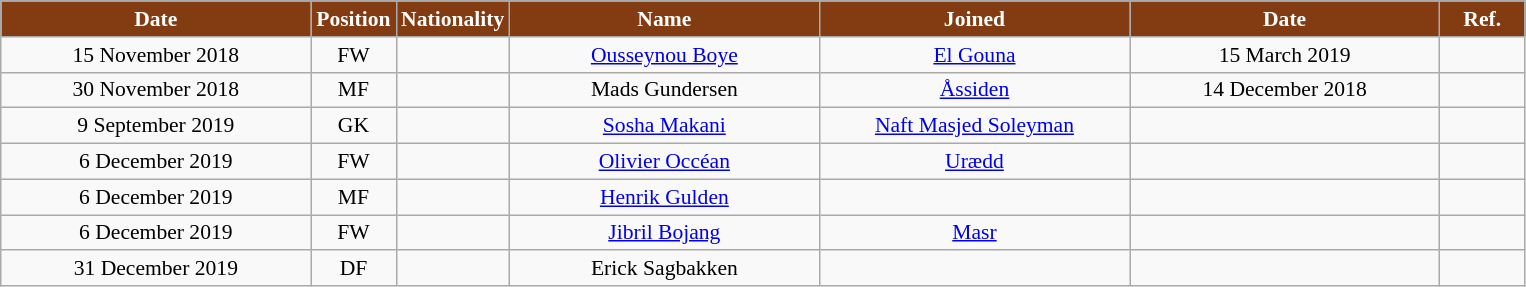<table class="wikitable"  style="text-align:center; font-size:90%; ">
<tr>
<th style="background:#833C12; color:white; width:200px;">Date</th>
<th style="background:#833C12; color:white; width:50px;">Position</th>
<th style="background:#833C12; color:white; width:50px;">Nationality</th>
<th style="background:#833C12; color:white; width:200px;">Name</th>
<th style="background:#833C12; color:white; width:200px;">Joined</th>
<th style="background:#833C12; color:white; width:200px;">Date</th>
<th style="background:#833C12; color:white; width:50px;">Ref.</th>
</tr>
<tr>
<td>15 November 2018</td>
<td>FW</td>
<td></td>
<td><a href='#'>Ousseynou Boye</a></td>
<td><a href='#'>El Gouna</a></td>
<td>15 March 2019</td>
<td></td>
</tr>
<tr>
<td>30 November 2018</td>
<td>MF</td>
<td></td>
<td>Mads Gundersen</td>
<td><a href='#'>Åssiden</a></td>
<td>14 December 2018</td>
<td></td>
</tr>
<tr>
<td>9 September 2019</td>
<td>GK</td>
<td></td>
<td><a href='#'>Sosha Makani</a></td>
<td><a href='#'>Naft Masjed Soleyman</a></td>
<td></td>
<td></td>
</tr>
<tr>
<td>6 December 2019</td>
<td>FW</td>
<td></td>
<td><a href='#'>Olivier Occéan</a></td>
<td><a href='#'>Urædd</a></td>
<td></td>
<td></td>
</tr>
<tr>
<td>6 December 2019</td>
<td>MF</td>
<td></td>
<td><a href='#'>Henrik Gulden</a></td>
<td></td>
<td></td>
<td></td>
</tr>
<tr>
<td>6 December 2019</td>
<td>FW</td>
<td></td>
<td><a href='#'>Jibril Bojang</a></td>
<td><a href='#'>Masr</a></td>
<td></td>
<td></td>
</tr>
<tr>
<td>31 December 2019</td>
<td>DF</td>
<td></td>
<td>Erick Sagbakken</td>
<td></td>
<td></td>
<td></td>
</tr>
</table>
